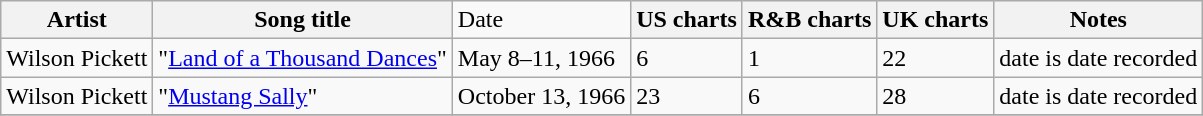<table class="wikitable sortable">
<tr>
<th>Artist</th>
<th>Song title</th>
<td>Date</td>
<th>US charts</th>
<th>R&B charts</th>
<th>UK charts</th>
<th>Notes</th>
</tr>
<tr>
<td>Wilson Pickett</td>
<td>"<a href='#'>Land of a Thousand Dances</a>"</td>
<td>May 8–11, 1966</td>
<td>6</td>
<td>1</td>
<td>22</td>
<td>date is date recorded</td>
</tr>
<tr>
<td>Wilson Pickett</td>
<td>"<a href='#'>Mustang Sally</a>"</td>
<td>October 13, 1966</td>
<td>23</td>
<td>6</td>
<td>28</td>
<td>date is date recorded</td>
</tr>
<tr>
</tr>
</table>
